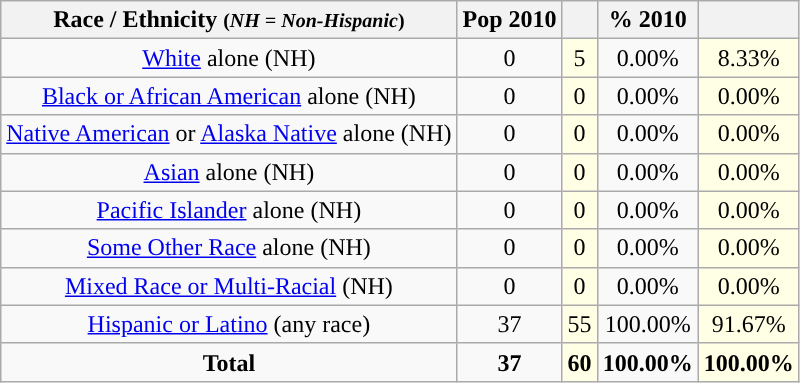<table class="wikitable" style="text-align:center;">
<tr>
<th>Race / Ethnicity <small>(<em>NH = Non-Hispanic</em>)</small></th>
<th>Pop 2010</th>
<th></th>
<th>% 2010</th>
<th></th>
</tr>
<tr>
<td><a href='#'>White</a> alone (NH)</td>
<td>0</td>
<td style='background: #ffffe6;'>5</td>
<td>0.00%</td>
<td style='background: #ffffe6;'>8.33%</td>
</tr>
<tr>
<td><a href='#'>Black or African American</a> alone (NH)</td>
<td>0</td>
<td style='background: #ffffe6;'>0</td>
<td>0.00%</td>
<td style='background: #ffffe6;'>0.00%</td>
</tr>
<tr>
<td><a href='#'>Native American</a> or <a href='#'>Alaska Native</a> alone (NH)</td>
<td>0</td>
<td style='background: #ffffe6;'>0</td>
<td>0.00%</td>
<td style='background: #ffffe6;'>0.00%</td>
</tr>
<tr>
<td><a href='#'>Asian</a> alone (NH)</td>
<td>0</td>
<td style='background: #ffffe6;'>0</td>
<td>0.00%</td>
<td style='background: #ffffe6;'>0.00%</td>
</tr>
<tr>
<td><a href='#'>Pacific Islander</a> alone (NH)</td>
<td>0</td>
<td style='background: #ffffe6;'>0</td>
<td>0.00%</td>
<td style='background: #ffffe6;'>0.00%</td>
</tr>
<tr>
<td><a href='#'>Some Other Race</a> alone (NH)</td>
<td>0</td>
<td style='background: #ffffe6;'>0</td>
<td>0.00%</td>
<td style='background: #ffffe6;'>0.00%</td>
</tr>
<tr>
<td><a href='#'>Mixed Race or Multi-Racial</a> (NH)</td>
<td>0</td>
<td style='background: #ffffe6;'>0</td>
<td>0.00%</td>
<td style='background: #ffffe6;'>0.00%</td>
</tr>
<tr>
<td><a href='#'>Hispanic or Latino</a> (any race)</td>
<td>37</td>
<td style='background: #ffffe6;'>55</td>
<td>100.00%</td>
<td style='background: #ffffe6;'>91.67%</td>
</tr>
<tr>
<td><strong>Total</strong></td>
<td><strong>37</strong></td>
<td style='background: #ffffe6;'><strong>60</strong></td>
<td><strong>100.00%</strong></td>
<td style='background: #ffffe6;'><strong>100.00%</strong></td>
</tr>
</table>
